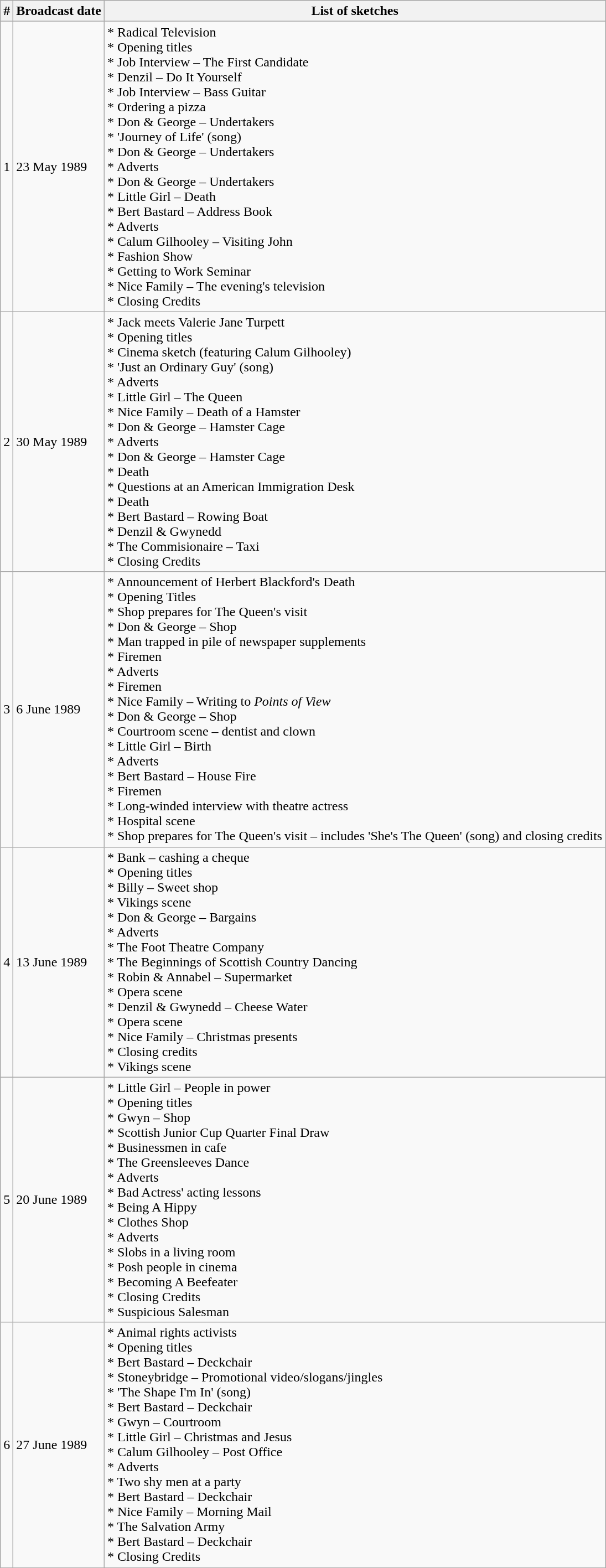<table class="wikitable">
<tr>
<th>#</th>
<th>Broadcast date</th>
<th>List of sketches</th>
</tr>
<tr>
<td>1</td>
<td>23 May 1989</td>
<td>* Radical Television<br>* Opening titles<br>* Job Interview – The First Candidate<br>* Denzil – Do It Yourself<br>* Job Interview – Bass Guitar<br>* Ordering a pizza<br>* Don & George – Undertakers<br>* 'Journey of Life' (song)<br>* Don & George – Undertakers<br>* Adverts<br>* Don & George – Undertakers<br>* Little Girl – Death<br>* Bert Bastard – Address Book<br>* Adverts<br>* Calum Gilhooley – Visiting John<br>* Fashion Show<br>* Getting to Work Seminar<br>* Nice Family – The evening's television<br>* Closing Credits</td>
</tr>
<tr>
<td>2</td>
<td>30 May 1989</td>
<td>* Jack meets Valerie Jane Turpett<br>* Opening titles<br>* Cinema sketch (featuring Calum Gilhooley)<br>* 'Just an Ordinary Guy' (song)<br>* Adverts<br>* Little Girl – The Queen<br>* Nice Family – Death of a Hamster<br>* Don & George – Hamster Cage<br>* Adverts<br>* Don & George – Hamster Cage<br>* Death<br>* Questions at an American Immigration Desk<br>* Death<br>* Bert Bastard – Rowing Boat<br>* Denzil & Gwynedd<br>* The Commisionaire – Taxi<br>* Closing Credits</td>
</tr>
<tr>
<td>3</td>
<td>6 June 1989</td>
<td>* Announcement of Herbert Blackford's Death<br>* Opening Titles<br>* Shop prepares for The Queen's visit<br>* Don & George – Shop<br>* Man trapped in pile of newspaper supplements<br>* Firemen<br>* Adverts<br>* Firemen<br>* Nice Family – Writing to <em>Points of View</em><br>* Don & George – Shop<br>* Courtroom scene – dentist and clown<br>* Little Girl – Birth<br>* Adverts<br>* Bert Bastard – House Fire<br>* Firemen<br>* Long-winded interview with theatre actress<br>* Hospital scene<br>* Shop prepares for The Queen's visit – includes 'She's The Queen' (song) and closing credits</td>
</tr>
<tr>
<td>4</td>
<td>13 June 1989</td>
<td>* Bank – cashing a cheque<br>* Opening titles<br>* Billy – Sweet shop<br>* Vikings scene<br>* Don & George – Bargains<br>* Adverts<br>* The Foot Theatre Company<br>* The Beginnings of Scottish Country Dancing<br>* Robin & Annabel – Supermarket<br>* Opera scene<br>* Denzil & Gwynedd – Cheese Water<br>* Opera scene<br>* Nice Family – Christmas presents<br>* Closing credits<br>* Vikings scene</td>
</tr>
<tr>
<td>5</td>
<td>20 June 1989</td>
<td>* Little Girl – People in power<br>* Opening titles<br>* Gwyn – Shop<br>* Scottish Junior Cup Quarter Final Draw<br>* Businessmen in cafe<br>* The Greensleeves Dance<br>* Adverts<br>* Bad Actress' acting lessons<br>* Being A Hippy<br>* Clothes Shop<br>* Adverts<br>* Slobs in a living room<br>* Posh people in cinema<br>* Becoming A Beefeater<br>* Closing Credits<br>* Suspicious Salesman</td>
</tr>
<tr>
<td>6</td>
<td>27 June 1989</td>
<td>* Animal rights activists<br>* Opening titles<br>* Bert Bastard – Deckchair<br>* Stoneybridge – Promotional video/slogans/jingles<br>* 'The Shape I'm In' (song)<br>* Bert Bastard – Deckchair<br>* Gwyn – Courtroom<br>* Little Girl – Christmas and Jesus<br>* Calum Gilhooley – Post Office<br>* Adverts<br>* Two shy men at a party<br>* Bert Bastard – Deckchair<br>* Nice Family – Morning Mail<br>* The Salvation Army<br>* Bert Bastard – Deckchair<br>* Closing Credits</td>
</tr>
</table>
